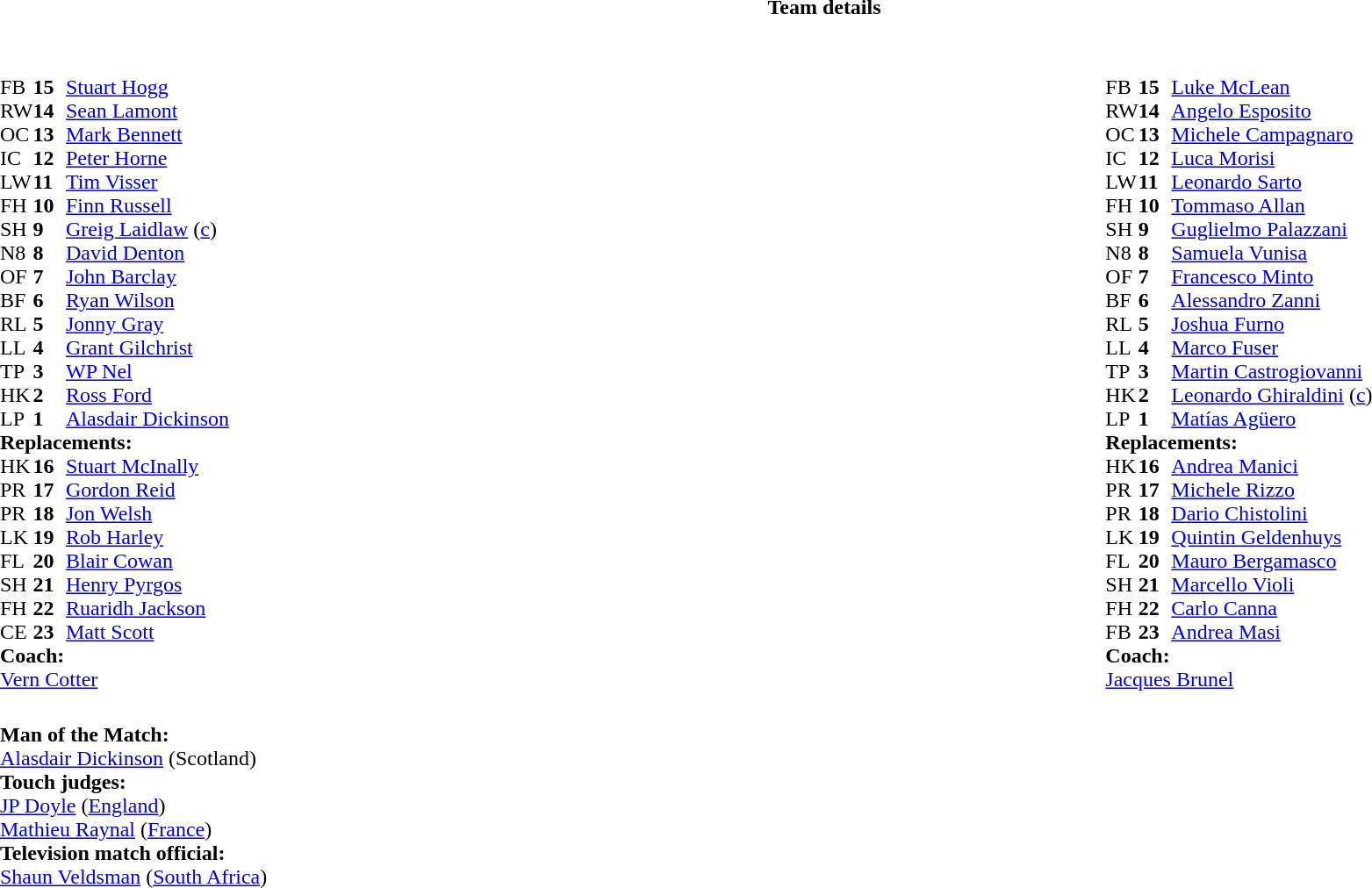<table border="0" width="100%" class="collapsible collapsed">
<tr>
<th>Team details</th>
</tr>
<tr>
<td><br><table style="width:100%;">
<tr>
<td style="vertical-align:top; width:50%"><br><table cellspacing="0" cellpadding="0">
<tr>
<th width="25"></th>
<th width="25"></th>
</tr>
<tr>
<td>FB</td>
<td><strong>15</strong></td>
<td><a href='#'>Stuart Hogg</a></td>
<td></td>
<td></td>
</tr>
<tr>
<td>RW</td>
<td><strong>14</strong></td>
<td><a href='#'>Sean Lamont</a></td>
</tr>
<tr>
<td>OC</td>
<td><strong>13</strong></td>
<td><a href='#'>Mark Bennett</a></td>
</tr>
<tr>
<td>IC</td>
<td><strong>12</strong></td>
<td><a href='#'>Peter Horne</a></td>
<td></td>
<td></td>
</tr>
<tr>
<td>LW</td>
<td><strong>11</strong></td>
<td><a href='#'>Tim Visser</a></td>
</tr>
<tr>
<td>FH</td>
<td><strong>10</strong></td>
<td><a href='#'>Finn Russell</a></td>
</tr>
<tr>
<td>SH</td>
<td><strong>9</strong></td>
<td><a href='#'>Greig Laidlaw</a> (<a href='#'>c</a>)</td>
<td></td>
<td></td>
</tr>
<tr>
<td>N8</td>
<td><strong>8</strong></td>
<td><a href='#'>David Denton</a></td>
</tr>
<tr>
<td>OF</td>
<td><strong>7</strong></td>
<td><a href='#'>John Barclay</a></td>
<td></td>
<td></td>
</tr>
<tr>
<td>BF</td>
<td><strong>6</strong></td>
<td><a href='#'>Ryan Wilson</a></td>
</tr>
<tr>
<td>RL</td>
<td><strong>5</strong></td>
<td><a href='#'>Jonny Gray</a></td>
</tr>
<tr>
<td>LL</td>
<td><strong>4</strong></td>
<td><a href='#'>Grant Gilchrist</a></td>
<td></td>
<td></td>
</tr>
<tr>
<td>TP</td>
<td><strong>3</strong></td>
<td><a href='#'>WP Nel</a></td>
<td></td>
<td></td>
</tr>
<tr>
<td>HK</td>
<td><strong>2</strong></td>
<td><a href='#'>Ross Ford</a></td>
<td></td>
<td></td>
</tr>
<tr>
<td>LP</td>
<td><strong>1</strong></td>
<td><a href='#'>Alasdair Dickinson</a></td>
<td></td>
<td></td>
</tr>
<tr>
<td colspan=3><strong>Replacements:</strong></td>
</tr>
<tr>
<td>HK</td>
<td><strong>16</strong></td>
<td><a href='#'>Stuart McInally</a></td>
<td></td>
<td></td>
</tr>
<tr>
<td>PR</td>
<td><strong>17</strong></td>
<td><a href='#'>Gordon Reid</a></td>
<td></td>
<td></td>
</tr>
<tr>
<td>PR</td>
<td><strong>18</strong></td>
<td><a href='#'>Jon Welsh</a></td>
<td></td>
<td></td>
</tr>
<tr>
<td>LK</td>
<td><strong>19</strong></td>
<td><a href='#'>Rob Harley</a></td>
<td></td>
<td></td>
</tr>
<tr>
<td>FL</td>
<td><strong>20</strong></td>
<td><a href='#'>Blair Cowan</a></td>
<td></td>
<td></td>
</tr>
<tr>
<td>SH</td>
<td><strong>21</strong></td>
<td><a href='#'>Henry Pyrgos</a></td>
<td></td>
<td></td>
</tr>
<tr>
<td>FH</td>
<td><strong>22</strong></td>
<td><a href='#'>Ruaridh Jackson</a></td>
<td></td>
<td></td>
</tr>
<tr>
<td>CE</td>
<td><strong>23</strong></td>
<td><a href='#'>Matt Scott</a></td>
<td></td>
<td></td>
</tr>
<tr>
<td colspan=3><strong>Coach:</strong></td>
</tr>
<tr>
<td colspan="4"> <a href='#'>Vern Cotter</a></td>
</tr>
</table>
</td>
<td valign="top"></td>
<td style="vertical-align:top; width:50%"><br><table cellspacing="0" cellpadding="0" style="margin:auto">
<tr>
<th width="25"></th>
<th width="25"></th>
</tr>
<tr>
<td>FB</td>
<td><strong>15</strong></td>
<td><a href='#'>Luke McLean</a></td>
</tr>
<tr>
<td>RW</td>
<td><strong>14</strong></td>
<td><a href='#'>Angelo Esposito</a></td>
<td></td>
<td></td>
</tr>
<tr>
<td>OC</td>
<td><strong>13</strong></td>
<td><a href='#'>Michele Campagnaro</a></td>
</tr>
<tr>
<td>IC</td>
<td><strong>12</strong></td>
<td><a href='#'>Luca Morisi</a></td>
</tr>
<tr>
<td>LW</td>
<td><strong>11</strong></td>
<td><a href='#'>Leonardo Sarto</a></td>
</tr>
<tr>
<td>FH</td>
<td><strong>10</strong></td>
<td><a href='#'>Tommaso Allan</a></td>
<td></td>
<td></td>
</tr>
<tr>
<td>SH</td>
<td><strong>9</strong></td>
<td><a href='#'>Guglielmo Palazzani</a></td>
<td></td>
<td></td>
</tr>
<tr>
<td>N8</td>
<td><strong>8</strong></td>
<td><a href='#'>Samuela Vunisa</a></td>
<td></td>
<td></td>
<td></td>
<td></td>
</tr>
<tr>
<td>OF</td>
<td><strong>7</strong></td>
<td><a href='#'>Francesco Minto</a></td>
<td></td>
<td></td>
</tr>
<tr>
<td>BF</td>
<td><strong>6</strong></td>
<td><a href='#'>Alessandro Zanni</a></td>
</tr>
<tr>
<td>RL</td>
<td><strong>5</strong></td>
<td><a href='#'>Joshua Furno</a></td>
</tr>
<tr>
<td>LL</td>
<td><strong>4</strong></td>
<td><a href='#'>Marco Fuser</a></td>
<td></td>
<td></td>
</tr>
<tr>
<td>TP</td>
<td><strong>3</strong></td>
<td><a href='#'>Martin Castrogiovanni</a></td>
<td></td>
<td></td>
<td></td>
<td></td>
</tr>
<tr>
<td>HK</td>
<td><strong>2</strong></td>
<td><a href='#'>Leonardo Ghiraldini</a> (<a href='#'>c</a>)</td>
<td></td>
<td></td>
</tr>
<tr>
<td>LP</td>
<td><strong>1</strong></td>
<td><a href='#'>Matías Agüero</a></td>
<td></td>
<td></td>
</tr>
<tr>
<td colspan=3><strong>Replacements:</strong></td>
</tr>
<tr>
<td>HK</td>
<td><strong>16</strong></td>
<td><a href='#'>Andrea Manici</a></td>
<td></td>
<td></td>
</tr>
<tr>
<td>PR</td>
<td><strong>17</strong></td>
<td><a href='#'>Michele Rizzo</a></td>
<td></td>
<td></td>
</tr>
<tr>
<td>PR</td>
<td><strong>18</strong></td>
<td><a href='#'>Dario Chistolini</a></td>
<td></td>
<td></td>
</tr>
<tr>
<td>LK</td>
<td><strong>19</strong></td>
<td><a href='#'>Quintin Geldenhuys</a></td>
<td></td>
<td></td>
</tr>
<tr>
<td>FL</td>
<td><strong>20</strong></td>
<td><a href='#'>Mauro Bergamasco</a></td>
<td></td>
<td></td>
</tr>
<tr>
<td>SH</td>
<td><strong>21</strong></td>
<td><a href='#'>Marcello Violi</a></td>
<td></td>
<td></td>
</tr>
<tr>
<td>FH</td>
<td><strong>22</strong></td>
<td><a href='#'>Carlo Canna</a></td>
<td></td>
<td></td>
</tr>
<tr>
<td>FB</td>
<td><strong>23</strong></td>
<td><a href='#'>Andrea Masi</a></td>
<td></td>
<td></td>
</tr>
<tr>
<td colspan=3><strong>Coach:</strong></td>
</tr>
<tr>
<td colspan="4"> <a href='#'>Jacques Brunel</a></td>
</tr>
</table>
</td>
</tr>
</table>
<table style="width:100%">
<tr>
<td><br><strong>Man of the Match:</strong>
<br><a href='#'>Alasdair Dickinson</a> (Scotland)<br><strong>Touch judges:</strong>
<br><a href='#'>JP Doyle</a> (<a href='#'>England</a>)
<br><a href='#'>Mathieu Raynal</a> (<a href='#'>France</a>)
<br><strong>Television match official:</strong>
<br><a href='#'>Shaun Veldsman</a> (<a href='#'>South Africa</a>)</td>
</tr>
</table>
</td>
</tr>
</table>
